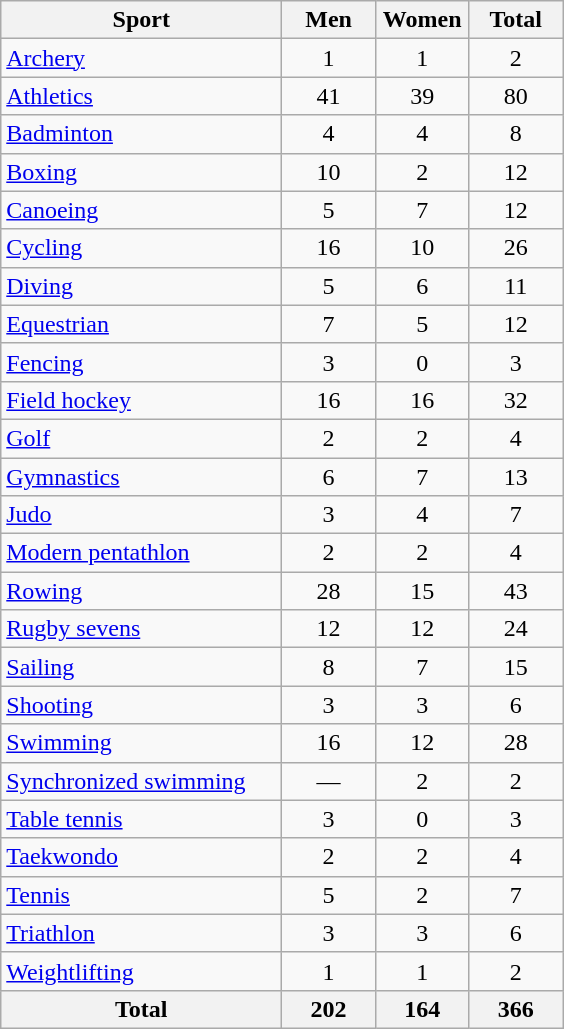<table class="wikitable sortable" style="text-align:center;">
<tr>
<th width=180>Sport</th>
<th width=55>Men</th>
<th width=55>Women</th>
<th width=55>Total</th>
</tr>
<tr>
<td align=left><a href='#'>Archery</a></td>
<td>1</td>
<td>1</td>
<td>2</td>
</tr>
<tr>
<td align=left><a href='#'>Athletics</a></td>
<td>41</td>
<td>39</td>
<td>80</td>
</tr>
<tr>
<td align=left><a href='#'>Badminton</a></td>
<td>4</td>
<td>4</td>
<td>8</td>
</tr>
<tr>
<td align=left><a href='#'>Boxing</a></td>
<td>10</td>
<td>2</td>
<td>12</td>
</tr>
<tr>
<td align=left><a href='#'>Canoeing</a></td>
<td>5</td>
<td>7</td>
<td>12</td>
</tr>
<tr>
<td align=left><a href='#'>Cycling</a></td>
<td>16</td>
<td>10</td>
<td>26</td>
</tr>
<tr>
<td align=left><a href='#'>Diving</a></td>
<td>5</td>
<td>6</td>
<td>11</td>
</tr>
<tr>
<td align=left><a href='#'>Equestrian</a></td>
<td>7</td>
<td>5</td>
<td>12</td>
</tr>
<tr>
<td align=left><a href='#'>Fencing</a></td>
<td>3</td>
<td>0</td>
<td>3</td>
</tr>
<tr>
<td align=left><a href='#'>Field hockey</a></td>
<td>16</td>
<td>16</td>
<td>32</td>
</tr>
<tr>
<td align=left><a href='#'>Golf</a></td>
<td>2</td>
<td>2</td>
<td>4</td>
</tr>
<tr>
<td align=left><a href='#'>Gymnastics</a></td>
<td>6</td>
<td>7</td>
<td>13</td>
</tr>
<tr>
<td align=left><a href='#'>Judo</a></td>
<td>3</td>
<td>4</td>
<td>7</td>
</tr>
<tr>
<td align=left><a href='#'>Modern pentathlon</a></td>
<td>2</td>
<td>2</td>
<td>4</td>
</tr>
<tr>
<td align=left><a href='#'>Rowing</a></td>
<td>28</td>
<td>15</td>
<td>43</td>
</tr>
<tr>
<td align=left><a href='#'>Rugby sevens</a></td>
<td>12</td>
<td>12</td>
<td>24</td>
</tr>
<tr>
<td align=left><a href='#'>Sailing</a></td>
<td>8</td>
<td>7</td>
<td>15</td>
</tr>
<tr>
<td align=left><a href='#'>Shooting</a></td>
<td>3</td>
<td>3</td>
<td>6</td>
</tr>
<tr>
<td align=left><a href='#'>Swimming</a></td>
<td>16</td>
<td>12</td>
<td>28</td>
</tr>
<tr>
<td align=left><a href='#'>Synchronized swimming</a></td>
<td>—</td>
<td>2</td>
<td>2</td>
</tr>
<tr>
<td align=left><a href='#'>Table tennis</a></td>
<td>3</td>
<td>0</td>
<td>3</td>
</tr>
<tr>
<td align=left><a href='#'>Taekwondo</a></td>
<td>2</td>
<td>2</td>
<td>4</td>
</tr>
<tr>
<td align=left><a href='#'>Tennis</a></td>
<td>5</td>
<td>2</td>
<td>7</td>
</tr>
<tr>
<td align=left><a href='#'>Triathlon</a></td>
<td>3</td>
<td>3</td>
<td>6</td>
</tr>
<tr>
<td align=left><a href='#'>Weightlifting</a></td>
<td>1</td>
<td>1</td>
<td>2</td>
</tr>
<tr>
<th>Total</th>
<th>202</th>
<th>164</th>
<th>366</th>
</tr>
</table>
